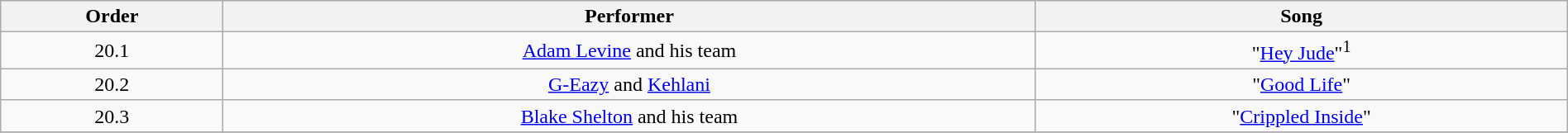<table class="wikitable" style="text-align:center; width:100%;">
<tr>
<th>Order</th>
<th>Performer</th>
<th>Song</th>
</tr>
<tr>
<td>20.1</td>
<td><a href='#'>Adam Levine</a> and his team <br> </td>
<td>"<a href='#'>Hey Jude</a>"<sup>1</sup></td>
</tr>
<tr>
<td>20.2</td>
<td><a href='#'>G-Eazy</a> and <a href='#'>Kehlani</a></td>
<td>"<a href='#'>Good Life</a>"</td>
</tr>
<tr>
<td>20.3</td>
<td><a href='#'>Blake Shelton</a> and his team <br> </td>
<td>"<a href='#'>Crippled Inside</a>"</td>
</tr>
<tr>
</tr>
</table>
